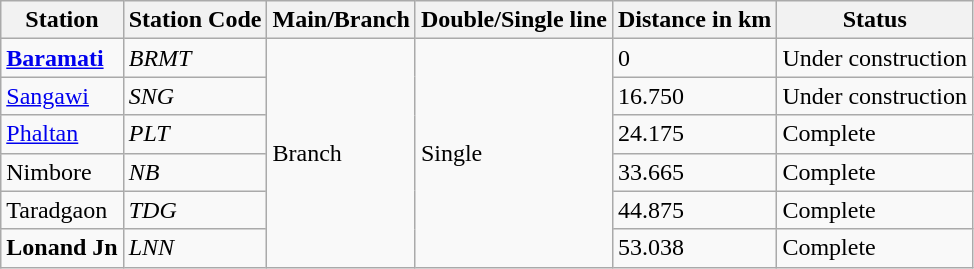<table class="wikitable">
<tr>
<th>Station</th>
<th>Station Code</th>
<th>Main/Branch</th>
<th>Double/Single line</th>
<th>Distance in km</th>
<th>Status</th>
</tr>
<tr>
<td><strong><a href='#'>Baramati</a></strong></td>
<td><em>BRMT</em></td>
<td rowspan="6">Branch</td>
<td rowspan="6">Single</td>
<td>0</td>
<td>Under construction</td>
</tr>
<tr>
<td><a href='#'>Sangawi</a></td>
<td><em>SNG</em></td>
<td>16.750</td>
<td>Under construction</td>
</tr>
<tr>
<td><a href='#'>Phaltan</a></td>
<td><em>PLT</em></td>
<td>24.175</td>
<td>Complete</td>
</tr>
<tr>
<td>Nimbore</td>
<td><em>NB</em></td>
<td>33.665</td>
<td>Complete</td>
</tr>
<tr>
<td>Taradgaon</td>
<td><em>TDG</em></td>
<td>44.875</td>
<td>Complete</td>
</tr>
<tr>
<td><strong>Lonand Jn</strong></td>
<td><em>LNN</em></td>
<td>53.038</td>
<td>Complete</td>
</tr>
</table>
